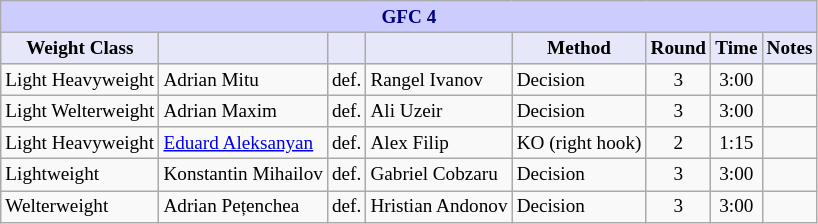<table class="wikitable" style="font-size: 80%;">
<tr>
<th colspan="8" style="background-color: #ccf; color: #000080; text-align: center;"><strong>GFC 4</strong></th>
</tr>
<tr>
<th colspan="1" style="background-color: #E6E8FA; color: #000000; text-align: center;">Weight Class</th>
<th colspan="1" style="background-color: #E6E8FA; color: #000000; text-align: center;"></th>
<th colspan="1" style="background-color: #E6E8FA; color: #000000; text-align: center;"></th>
<th colspan="1" style="background-color: #E6E8FA; color: #000000; text-align: center;"></th>
<th colspan="1" style="background-color: #E6E8FA; color: #000000; text-align: center;">Method</th>
<th colspan="1" style="background-color: #E6E8FA; color: #000000; text-align: center;">Round</th>
<th colspan="1" style="background-color: #E6E8FA; color: #000000; text-align: center;">Time</th>
<th colspan="1" style="background-color: #E6E8FA; color: #000000; text-align: center;">Notes</th>
</tr>
<tr>
<td>Light Heavyweight</td>
<td> Adrian Mitu</td>
<td>def.</td>
<td> Rangel Ivanov</td>
<td>Decision</td>
<td align=center>3</td>
<td align=center>3:00</td>
<td></td>
</tr>
<tr>
<td>Light Welterweight</td>
<td> Adrian Maxim</td>
<td>def.</td>
<td> Ali Uzeir</td>
<td>Decision</td>
<td align=center>3</td>
<td align=center>3:00</td>
<td></td>
</tr>
<tr>
<td>Light Heavyweight</td>
<td> <a href='#'>Eduard Aleksanyan</a></td>
<td>def.</td>
<td> Alex Filip</td>
<td>KO (right hook)</td>
<td align=center>2</td>
<td align=center>1:15</td>
<td></td>
</tr>
<tr>
<td>Lightweight</td>
<td> Konstantin Mihailov</td>
<td>def.</td>
<td> Gabriel Cobzaru</td>
<td>Decision</td>
<td align=center>3</td>
<td align=center>3:00</td>
<td></td>
</tr>
<tr>
<td>Welterweight</td>
<td> Adrian Pețenchea</td>
<td>def.</td>
<td> Hristian Andonov</td>
<td>Decision</td>
<td align=center>3</td>
<td align=center>3:00</td>
<td></td>
</tr>
</table>
